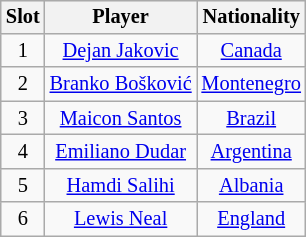<table class="wikitable" style="text-align:center;margin-left:1em;float:right;font-size:85%;">
<tr>
<th>Slot</th>
<th>Player</th>
<th>Nationality</th>
</tr>
<tr>
<td>1</td>
<td><a href='#'>Dejan Jakovic</a></td>
<td> <a href='#'>Canada</a></td>
</tr>
<tr>
<td>2</td>
<td><a href='#'>Branko Bošković</a></td>
<td> <a href='#'>Montenegro</a></td>
</tr>
<tr>
<td>3</td>
<td><a href='#'>Maicon Santos</a></td>
<td> <a href='#'>Brazil</a></td>
</tr>
<tr>
<td>4</td>
<td><a href='#'>Emiliano Dudar</a></td>
<td> <a href='#'>Argentina</a></td>
</tr>
<tr>
<td>5</td>
<td><a href='#'>Hamdi Salihi</a></td>
<td> <a href='#'>Albania</a></td>
</tr>
<tr>
<td>6</td>
<td><a href='#'>Lewis Neal</a></td>
<td> <a href='#'>England</a></td>
</tr>
</table>
